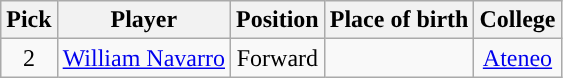<table class="wikitable sortable sortable" style="text-align:center">
<tr>
<th>Pick</th>
<th>Player</th>
<th>Position</th>
<th>Place of birth</th>
<th>College</th>
</tr>
<tr>
<td>2</td>
<td><a href='#'>William Navarro</a></td>
<td>Forward</td>
<td></td>
<td><a href='#'>Ateneo</a></td>
</tr>
</table>
